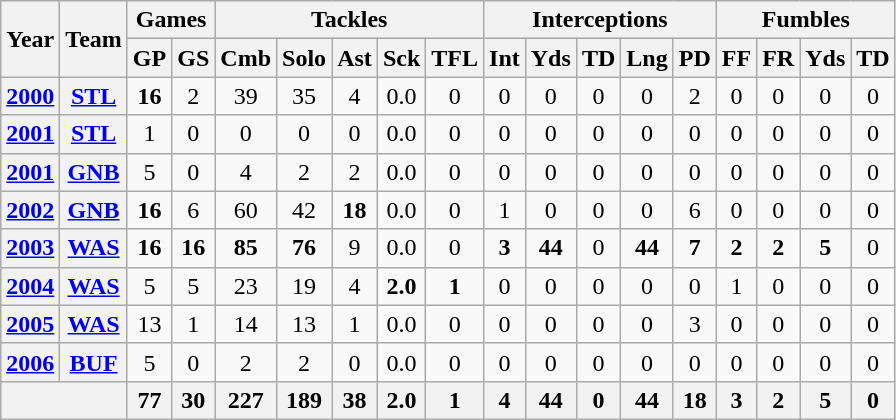<table class="wikitable" style="text-align:center">
<tr>
<th rowspan="2">Year</th>
<th rowspan="2">Team</th>
<th colspan="2">Games</th>
<th colspan="5">Tackles</th>
<th colspan="5">Interceptions</th>
<th colspan="4">Fumbles</th>
</tr>
<tr>
<th>GP</th>
<th>GS</th>
<th>Cmb</th>
<th>Solo</th>
<th>Ast</th>
<th>Sck</th>
<th>TFL</th>
<th>Int</th>
<th>Yds</th>
<th>TD</th>
<th>Lng</th>
<th>PD</th>
<th>FF</th>
<th>FR</th>
<th>Yds</th>
<th>TD</th>
</tr>
<tr>
<th><a href='#'>2000</a></th>
<th><a href='#'>STL</a></th>
<td><strong>16</strong></td>
<td>2</td>
<td>39</td>
<td>35</td>
<td>4</td>
<td>0.0</td>
<td>0</td>
<td>0</td>
<td>0</td>
<td>0</td>
<td>0</td>
<td>2</td>
<td>0</td>
<td>0</td>
<td>0</td>
<td>0</td>
</tr>
<tr>
<th><a href='#'>2001</a></th>
<th><a href='#'>STL</a></th>
<td>1</td>
<td>0</td>
<td>0</td>
<td>0</td>
<td>0</td>
<td>0.0</td>
<td>0</td>
<td>0</td>
<td>0</td>
<td>0</td>
<td>0</td>
<td>0</td>
<td>0</td>
<td>0</td>
<td>0</td>
<td>0</td>
</tr>
<tr>
<th><a href='#'>2001</a></th>
<th><a href='#'>GNB</a></th>
<td>5</td>
<td>0</td>
<td>4</td>
<td>2</td>
<td>2</td>
<td>0.0</td>
<td>0</td>
<td>0</td>
<td>0</td>
<td>0</td>
<td>0</td>
<td>0</td>
<td>0</td>
<td>0</td>
<td>0</td>
<td>0</td>
</tr>
<tr>
<th><a href='#'>2002</a></th>
<th><a href='#'>GNB</a></th>
<td><strong>16</strong></td>
<td>6</td>
<td>60</td>
<td>42</td>
<td><strong>18</strong></td>
<td>0.0</td>
<td>0</td>
<td>1</td>
<td>0</td>
<td>0</td>
<td>0</td>
<td>6</td>
<td>0</td>
<td>0</td>
<td>0</td>
<td>0</td>
</tr>
<tr>
<th><a href='#'>2003</a></th>
<th><a href='#'>WAS</a></th>
<td><strong>16</strong></td>
<td><strong>16</strong></td>
<td><strong>85</strong></td>
<td><strong>76</strong></td>
<td>9</td>
<td>0.0</td>
<td>0</td>
<td><strong>3</strong></td>
<td><strong>44</strong></td>
<td>0</td>
<td><strong>44</strong></td>
<td><strong>7</strong></td>
<td><strong>2</strong></td>
<td><strong>2</strong></td>
<td><strong>5</strong></td>
<td>0</td>
</tr>
<tr>
<th><a href='#'>2004</a></th>
<th><a href='#'>WAS</a></th>
<td>5</td>
<td>5</td>
<td>23</td>
<td>19</td>
<td>4</td>
<td><strong>2.0</strong></td>
<td><strong>1</strong></td>
<td>0</td>
<td>0</td>
<td>0</td>
<td>0</td>
<td>0</td>
<td>1</td>
<td>0</td>
<td>0</td>
<td>0</td>
</tr>
<tr>
<th><a href='#'>2005</a></th>
<th><a href='#'>WAS</a></th>
<td>13</td>
<td>1</td>
<td>14</td>
<td>13</td>
<td>1</td>
<td>0.0</td>
<td>0</td>
<td>0</td>
<td>0</td>
<td>0</td>
<td>0</td>
<td>3</td>
<td>0</td>
<td>0</td>
<td>0</td>
<td>0</td>
</tr>
<tr>
<th><a href='#'>2006</a></th>
<th><a href='#'>BUF</a></th>
<td>5</td>
<td>0</td>
<td>2</td>
<td>2</td>
<td>0</td>
<td>0.0</td>
<td>0</td>
<td>0</td>
<td>0</td>
<td>0</td>
<td>0</td>
<td>0</td>
<td>0</td>
<td>0</td>
<td>0</td>
<td>0</td>
</tr>
<tr>
<th colspan="2"></th>
<th>77</th>
<th>30</th>
<th>227</th>
<th>189</th>
<th>38</th>
<th>2.0</th>
<th>1</th>
<th>4</th>
<th>44</th>
<th>0</th>
<th>44</th>
<th>18</th>
<th>3</th>
<th>2</th>
<th>5</th>
<th>0</th>
</tr>
</table>
